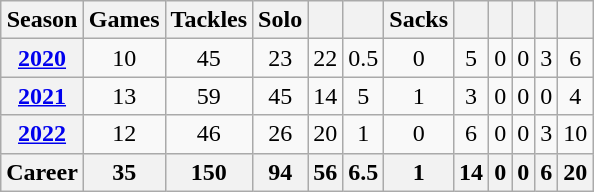<table class=wikitable style="text-align:center;">
<tr>
<th>Season</th>
<th>Games</th>
<th>Tackles</th>
<th>Solo</th>
<th></th>
<th></th>
<th>Sacks</th>
<th></th>
<th></th>
<th></th>
<th></th>
<th></th>
</tr>
<tr>
<th><a href='#'>2020</a></th>
<td>10</td>
<td>45</td>
<td>23</td>
<td>22</td>
<td>0.5</td>
<td>0</td>
<td>5</td>
<td>0</td>
<td>0</td>
<td>3</td>
<td>6</td>
</tr>
<tr>
<th><a href='#'>2021</a></th>
<td>13</td>
<td>59</td>
<td>45</td>
<td>14</td>
<td>5</td>
<td>1</td>
<td>3</td>
<td>0</td>
<td>0</td>
<td>0</td>
<td>4</td>
</tr>
<tr>
<th><a href='#'>2022</a></th>
<td>12</td>
<td>46</td>
<td>26</td>
<td>20</td>
<td>1</td>
<td>0</td>
<td>6</td>
<td>0</td>
<td>0</td>
<td>3</td>
<td>10</td>
</tr>
<tr>
<th>Career</th>
<th>35</th>
<th>150</th>
<th>94</th>
<th>56</th>
<th>6.5</th>
<th>1</th>
<th>14</th>
<th>0</th>
<th>0</th>
<th>6</th>
<th>20</th>
</tr>
</table>
